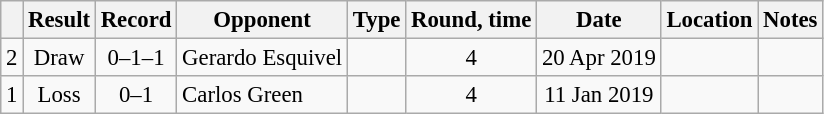<table class="wikitable" style="text-align:center; font-size:95%">
<tr>
<th></th>
<th>Result</th>
<th>Record</th>
<th>Opponent</th>
<th>Type</th>
<th>Round, time</th>
<th>Date</th>
<th>Location</th>
<th>Notes</th>
</tr>
<tr>
<td>2</td>
<td>Draw</td>
<td>0–1–1</td>
<td style="text-align:left;"> Gerardo Esquivel</td>
<td></td>
<td>4</td>
<td>20 Apr 2019</td>
<td style="text-align:left;"> </td>
<td style="text-align:left;"></td>
</tr>
<tr>
<td>1</td>
<td>Loss</td>
<td>0–1</td>
<td style="text-align:left;"> Carlos Green</td>
<td></td>
<td>4</td>
<td>11 Jan 2019</td>
<td style="text-align:left;"> </td>
<td style="text-align:left;"></td>
</tr>
</table>
